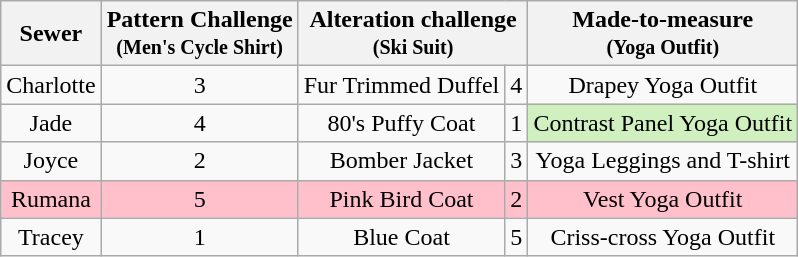<table class="wikitable" style="text-align:center;">
<tr>
<th>Sewer</th>
<th>Pattern Challenge<br><small>(Men's Cycle Shirt)</small></th>
<th colspan="2">Alteration challenge<br><small>(Ski Suit)</small></th>
<th>Made-to-measure<br><small>(Yoga Outfit)</small></th>
</tr>
<tr>
<td>Charlotte</td>
<td>3</td>
<td>Fur Trimmed Duffel</td>
<td>4</td>
<td>Drapey Yoga Outfit</td>
</tr>
<tr>
<td>Jade</td>
<td>4</td>
<td>80's Puffy Coat</td>
<td>1</td>
<td style="background:#d0f0c0">Contrast Panel Yoga Outfit</td>
</tr>
<tr>
<td>Joyce</td>
<td>2</td>
<td>Bomber Jacket</td>
<td>3</td>
<td>Yoga Leggings and T-shirt</td>
</tr>
<tr style="background:pink">
<td>Rumana</td>
<td>5</td>
<td>Pink Bird Coat</td>
<td>2</td>
<td>Vest Yoga Outfit</td>
</tr>
<tr>
<td>Tracey</td>
<td>1</td>
<td>Blue Coat</td>
<td>5</td>
<td>Criss-cross Yoga Outfit</td>
</tr>
</table>
